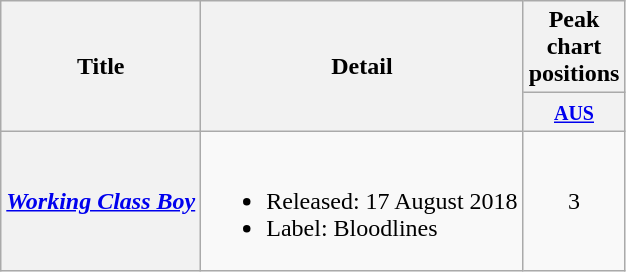<table class="wikitable plainrowheaders">
<tr>
<th scope="col" rowspan="2">Title</th>
<th scope="col" rowspan="2">Detail</th>
<th scope="col" colspan="1">Peak chart positions</th>
</tr>
<tr>
<th scope="col" width="35"><small><a href='#'>AUS</a></small><br></th>
</tr>
<tr>
<th scope="row"><em><a href='#'>Working Class Boy</a></em></th>
<td><br><ul><li>Released: 17 August 2018</li><li>Label: Bloodlines</li></ul></td>
<td align="center">3</td>
</tr>
</table>
